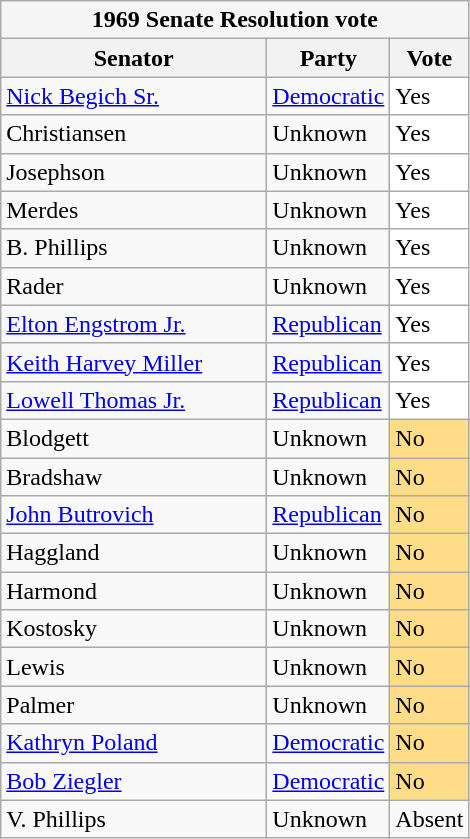<table class="wikitable sortable">
<tr>
<th colspan=4 style="background:#f5f5f5">1969 Senate Resolution vote</th>
</tr>
<tr>
<th scope="col" style="width: 170px;">Senator</th>
<th>Party</th>
<th>Vote</th>
</tr>
<tr>
<td><a href='#'>Nick Begich Sr.</a></td>
<td><a href='#'>Democratic</a></td>
<td style="background:#fff;">Yes</td>
</tr>
<tr>
<td>Christiansen</td>
<td>Unknown</td>
<td style="background:#fff;">Yes</td>
</tr>
<tr>
<td>Josephson</td>
<td>Unknown</td>
<td style="background:#fff;">Yes</td>
</tr>
<tr>
<td>Merdes</td>
<td>Unknown</td>
<td style="background:#fff;">Yes</td>
</tr>
<tr>
<td>B. Phillips</td>
<td>Unknown</td>
<td style="background:#fff;">Yes</td>
</tr>
<tr>
<td>Rader</td>
<td>Unknown</td>
<td style="background:#fff;">Yes</td>
</tr>
<tr>
<td><a href='#'>Elton Engstrom Jr.</a></td>
<td><a href='#'>Republican</a></td>
<td style="background:#fff;">Yes</td>
</tr>
<tr>
<td><a href='#'>Keith Harvey Miller</a></td>
<td><a href='#'>Republican</a></td>
<td style="background:#fff;">Yes</td>
</tr>
<tr>
<td><a href='#'>Lowell Thomas Jr.</a></td>
<td><a href='#'>Republican</a></td>
<td style="background:#fff;">Yes</td>
</tr>
<tr>
<td>Blodgett</td>
<td>Unknown</td>
<td style="background:#ffdd88;">No</td>
</tr>
<tr>
<td>Bradshaw</td>
<td>Unknown</td>
<td style="background:#ffdd88;">No</td>
</tr>
<tr>
<td><a href='#'>John Butrovich</a></td>
<td><a href='#'>Republican</a></td>
<td style="background:#ffdd88;">No</td>
</tr>
<tr>
<td>Haggland</td>
<td>Unknown</td>
<td style="background:#ffdd88;">No</td>
</tr>
<tr>
<td>Harmond</td>
<td>Unknown</td>
<td style="background:#ffdd88;">No</td>
</tr>
<tr>
<td>Kostosky</td>
<td>Unknown</td>
<td style="background:#ffdd88;">No</td>
</tr>
<tr>
<td>Lewis</td>
<td>Unknown</td>
<td style="background:#ffdd88;">No</td>
</tr>
<tr>
<td>Palmer</td>
<td>Unknown</td>
<td style="background:#ffdd88;">No</td>
</tr>
<tr>
<td><a href='#'>Kathryn Poland</a></td>
<td><a href='#'>Democratic</a></td>
<td style="background:#ffdd88;">No</td>
</tr>
<tr>
<td><a href='#'>Bob Ziegler</a></td>
<td><a href='#'>Democratic</a></td>
<td style="background:#ffdd88;">No</td>
</tr>
<tr>
<td>V. Phillips</td>
<td>Unknown</td>
<td>Absent</td>
</tr>
</table>
